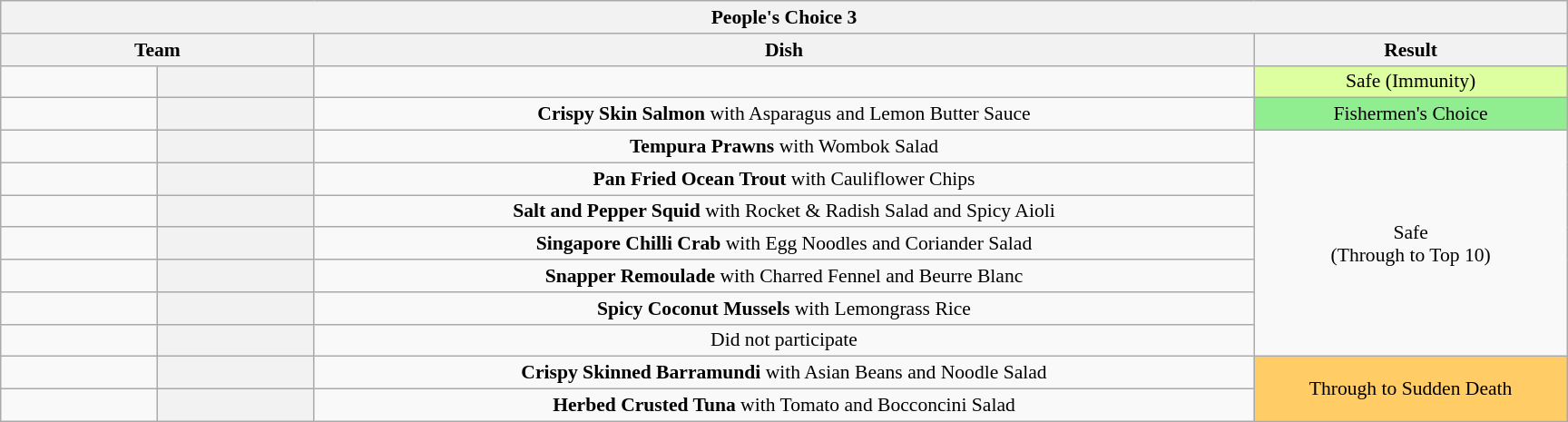<table class="wikitable plainrowheaders" style="margin: 1em auto; text-align:center; font-size:90%; width:80em;">
<tr>
<th colspan="4" >People's Choice 3</th>
</tr>
<tr>
<th style="width:20%;" colspan="2">Team</th>
<th style="width:60%;">Dish</th>
<th style="width:20%;">Result</th>
</tr>
<tr>
<td></td>
<th style="text-align:centre"></th>
<td></td>
<td bgcolor="DDFF9F">Safe (Immunity)</td>
</tr>
<tr>
<td></td>
<th style="text-align:centre"></th>
<td><strong>Crispy Skin Salmon</strong> with Asparagus and Lemon Butter Sauce</td>
<td style="background:lightgreen">Fishermen's Choice</td>
</tr>
<tr>
<td></td>
<th style="text-align:centre"></th>
<td><strong>Tempura Prawns</strong> with Wombok Salad</td>
<td rowspan="7">Safe<br>(Through to Top 10)</td>
</tr>
<tr>
<td></td>
<th style="text-align:centre"></th>
<td><strong>Pan Fried Ocean Trout</strong> with Cauliflower Chips</td>
</tr>
<tr>
<td></td>
<th style="text-align:centre"></th>
<td><strong>Salt and Pepper Squid</strong> with Rocket & Radish Salad and Spicy Aioli</td>
</tr>
<tr>
<td></td>
<th style="text-align:centre"></th>
<td><strong>Singapore Chilli Crab</strong> with Egg Noodles and Coriander Salad</td>
</tr>
<tr>
<td></td>
<th style="text-align:centre"></th>
<td><strong>Snapper Remoulade</strong> with Charred Fennel and Beurre Blanc</td>
</tr>
<tr>
<td></td>
<th style="text-align:centre"></th>
<td><strong>Spicy Coconut Mussels</strong> with Lemongrass Rice</td>
</tr>
<tr>
<td></td>
<th style="text-align:centre"></th>
<td>Did not participate</td>
</tr>
<tr>
<td></td>
<th style="text-align:centre"></th>
<td><strong>Crispy Skinned Barramundi</strong> with Asian Beans and Noodle Salad</td>
<td rowspan="2" bgcolor="FFCC66">Through to Sudden Death</td>
</tr>
<tr>
<td></td>
<th style="text-align:centre"></th>
<td><strong>Herbed Crusted Tuna</strong> with Tomato and Bocconcini Salad</td>
</tr>
</table>
